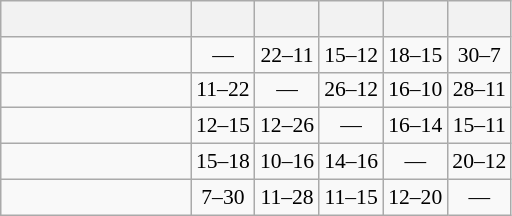<table class="wikitable" style="text-align:center; font-size:90%;">
<tr>
<th width=120> </th>
<th></th>
<th></th>
<th></th>
<th></th>
<th></th>
</tr>
<tr>
<td style="text-align:right;"></td>
<td>—</td>
<td>22–11</td>
<td>15–12</td>
<td>18–15</td>
<td>30–7</td>
</tr>
<tr>
<td style="text-align:right;"></td>
<td>11–22</td>
<td>—</td>
<td>26–12</td>
<td>16–10</td>
<td>28–11</td>
</tr>
<tr>
<td style="text-align:right;"></td>
<td>12–15</td>
<td>12–26</td>
<td>—</td>
<td>16–14</td>
<td>15–11</td>
</tr>
<tr>
<td style="text-align:right;"></td>
<td>15–18</td>
<td>10–16</td>
<td>14–16</td>
<td>—</td>
<td>20–12</td>
</tr>
<tr>
<td style="text-align:right;"></td>
<td>7–30</td>
<td>11–28</td>
<td>11–15</td>
<td>12–20</td>
<td>—</td>
</tr>
</table>
